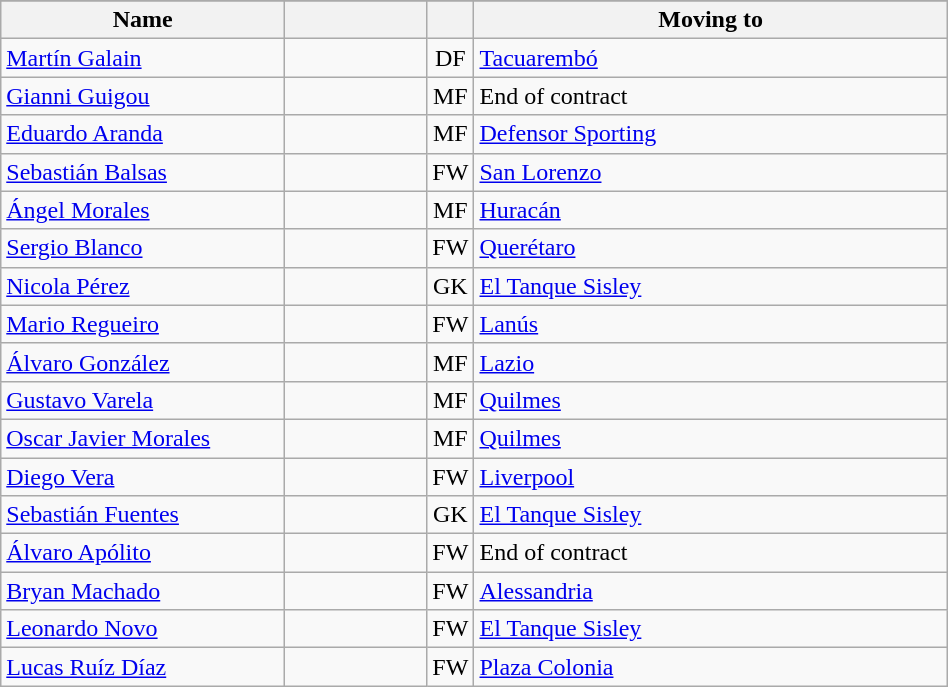<table class="wikitable" style="text-align: center; width:50%">
<tr>
</tr>
<tr>
<th width=30% align="center">Name</th>
<th width=15% align="center"></th>
<th width=5% align="center"></th>
<th width=50% align="center">Moving to</th>
</tr>
<tr>
<td align=left><a href='#'>Martín Galain</a></td>
<td></td>
<td>DF</td>
<td align=left> <a href='#'>Tacuarembó</a></td>
</tr>
<tr>
<td align=left><a href='#'>Gianni Guigou</a></td>
<td></td>
<td>MF</td>
<td align=left> End of contract</td>
</tr>
<tr>
<td align=left><a href='#'>Eduardo Aranda</a></td>
<td></td>
<td>MF</td>
<td align=left> <a href='#'>Defensor Sporting</a></td>
</tr>
<tr>
<td align=left><a href='#'>Sebastián Balsas</a></td>
<td></td>
<td>FW</td>
<td align=left> <a href='#'>San Lorenzo</a></td>
</tr>
<tr>
<td align=left><a href='#'>Ángel Morales</a></td>
<td></td>
<td>MF</td>
<td align=left> <a href='#'>Huracán</a></td>
</tr>
<tr>
<td align=left><a href='#'>Sergio Blanco</a></td>
<td></td>
<td>FW</td>
<td align=left> <a href='#'>Querétaro</a></td>
</tr>
<tr>
<td align=left><a href='#'>Nicola Pérez</a></td>
<td></td>
<td>GK</td>
<td align=left> <a href='#'>El Tanque Sisley</a></td>
</tr>
<tr>
<td align=left><a href='#'>Mario Regueiro</a></td>
<td></td>
<td>FW</td>
<td align=left> <a href='#'>Lanús</a></td>
</tr>
<tr>
<td align=left><a href='#'>Álvaro González</a></td>
<td></td>
<td>MF</td>
<td align=left> <a href='#'>Lazio</a></td>
</tr>
<tr>
<td align=left><a href='#'>Gustavo Varela</a></td>
<td></td>
<td>MF</td>
<td align=left> <a href='#'>Quilmes</a></td>
</tr>
<tr>
<td align=left><a href='#'>Oscar Javier Morales</a></td>
<td></td>
<td>MF</td>
<td align=left> <a href='#'>Quilmes</a></td>
</tr>
<tr>
<td align=left><a href='#'>Diego Vera</a></td>
<td></td>
<td>FW</td>
<td align=left> <a href='#'>Liverpool</a></td>
</tr>
<tr>
<td align=left><a href='#'>Sebastián Fuentes</a></td>
<td></td>
<td>GK</td>
<td align=left> <a href='#'>El Tanque Sisley</a></td>
</tr>
<tr>
<td align=left><a href='#'>Álvaro Apólito</a></td>
<td></td>
<td>FW</td>
<td align=left> End of contract</td>
</tr>
<tr>
<td align=left><a href='#'>Bryan Machado</a></td>
<td></td>
<td>FW</td>
<td align=left> <a href='#'>Alessandria</a></td>
</tr>
<tr>
<td align=left><a href='#'>Leonardo Novo</a></td>
<td></td>
<td>FW</td>
<td align=left> <a href='#'>El Tanque Sisley</a></td>
</tr>
<tr>
<td align=left><a href='#'>Lucas Ruíz Díaz</a></td>
<td></td>
<td>FW</td>
<td align=left> <a href='#'>Plaza Colonia</a></td>
</tr>
</table>
